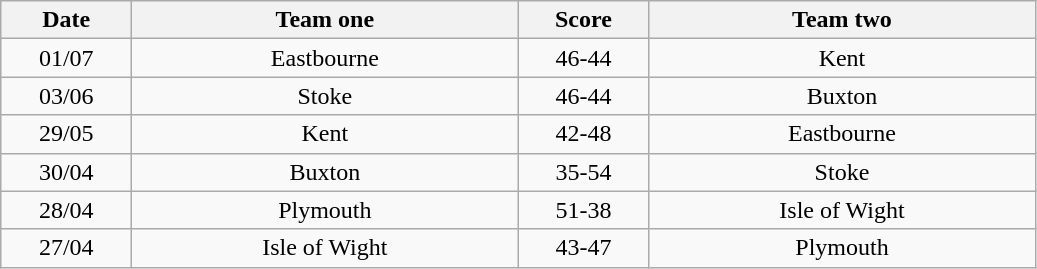<table class="wikitable" style="text-align: center">
<tr>
<th width=80>Date</th>
<th width=250>Team one</th>
<th width=80>Score</th>
<th width=250>Team two</th>
</tr>
<tr>
<td>01/07</td>
<td>Eastbourne</td>
<td>46-44</td>
<td>Kent</td>
</tr>
<tr>
<td>03/06</td>
<td>Stoke</td>
<td>46-44</td>
<td>Buxton</td>
</tr>
<tr>
<td>29/05</td>
<td>Kent</td>
<td>42-48</td>
<td>Eastbourne</td>
</tr>
<tr>
<td>30/04</td>
<td>Buxton</td>
<td>35-54</td>
<td>Stoke</td>
</tr>
<tr>
<td>28/04</td>
<td>Plymouth</td>
<td>51-38</td>
<td>Isle of Wight</td>
</tr>
<tr>
<td>27/04</td>
<td>Isle of Wight</td>
<td>43-47</td>
<td>Plymouth</td>
</tr>
</table>
